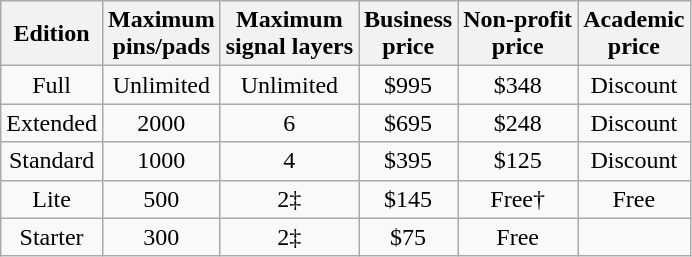<table class="wikitable" style="text-align: center;">
<tr>
<th>Edition</th>
<th>Maximum<br>pins/pads</th>
<th>Maximum<br>signal layers</th>
<th>Business<br>price</th>
<th>Non-profit<br>price</th>
<th>Academic<br>price</th>
</tr>
<tr>
<td>Full</td>
<td>Unlimited</td>
<td>Unlimited</td>
<td>$995</td>
<td>$348</td>
<td>Discount</td>
</tr>
<tr>
<td>Extended</td>
<td>2000</td>
<td>6</td>
<td>$695</td>
<td>$248</td>
<td>Discount</td>
</tr>
<tr>
<td>Standard</td>
<td>1000</td>
<td>4</td>
<td>$395</td>
<td>$125</td>
<td>Discount</td>
</tr>
<tr>
<td>Lite</td>
<td>500</td>
<td>2‡</td>
<td>$145</td>
<td>Free†</td>
<td>Free</td>
</tr>
<tr>
<td>Starter</td>
<td>300</td>
<td>2‡</td>
<td>$75</td>
<td>Free</td>
<td></td>
</tr>
</table>
